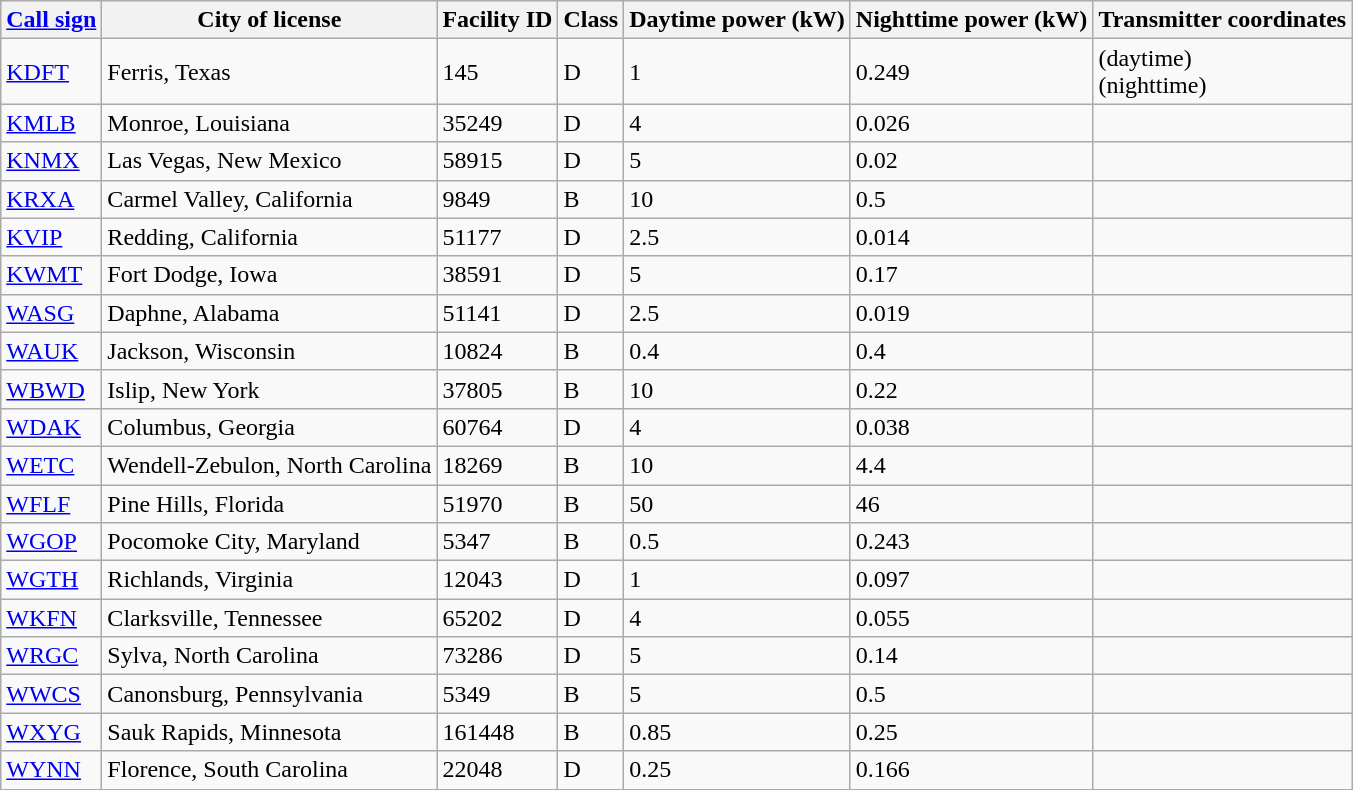<table class="wikitable sortable">
<tr>
<th><a href='#'>Call sign</a></th>
<th>City of license</th>
<th>Facility ID</th>
<th>Class</th>
<th>Daytime power (kW)</th>
<th>Nighttime power (kW)</th>
<th>Transmitter coordinates</th>
</tr>
<tr>
<td><a href='#'>KDFT</a></td>
<td>Ferris, Texas</td>
<td>145</td>
<td>D</td>
<td>1</td>
<td>0.249</td>
<td> (daytime)<br> (nighttime)</td>
</tr>
<tr>
<td><a href='#'>KMLB</a></td>
<td>Monroe, Louisiana</td>
<td>35249</td>
<td>D</td>
<td>4</td>
<td>0.026</td>
<td></td>
</tr>
<tr>
<td><a href='#'>KNMX</a></td>
<td>Las Vegas, New Mexico</td>
<td>58915</td>
<td>D</td>
<td>5</td>
<td>0.02</td>
<td></td>
</tr>
<tr>
<td><a href='#'>KRXA</a></td>
<td>Carmel Valley, California</td>
<td>9849</td>
<td>B</td>
<td>10</td>
<td>0.5</td>
<td></td>
</tr>
<tr>
<td><a href='#'>KVIP</a></td>
<td>Redding, California</td>
<td>51177</td>
<td>D</td>
<td>2.5</td>
<td>0.014</td>
<td></td>
</tr>
<tr>
<td><a href='#'>KWMT</a></td>
<td>Fort Dodge, Iowa</td>
<td>38591</td>
<td>D</td>
<td>5</td>
<td>0.17</td>
<td></td>
</tr>
<tr>
<td><a href='#'>WASG</a></td>
<td>Daphne, Alabama</td>
<td>51141</td>
<td>D</td>
<td>2.5</td>
<td>0.019</td>
<td></td>
</tr>
<tr>
<td><a href='#'>WAUK</a></td>
<td>Jackson, Wisconsin</td>
<td>10824</td>
<td>B</td>
<td>0.4</td>
<td>0.4</td>
<td></td>
</tr>
<tr>
<td><a href='#'>WBWD</a></td>
<td>Islip, New York</td>
<td>37805</td>
<td>B</td>
<td>10</td>
<td>0.22</td>
<td></td>
</tr>
<tr>
<td><a href='#'>WDAK</a></td>
<td>Columbus, Georgia</td>
<td>60764</td>
<td>D</td>
<td>4</td>
<td>0.038</td>
<td></td>
</tr>
<tr>
<td><a href='#'>WETC</a></td>
<td>Wendell-Zebulon, North Carolina</td>
<td>18269</td>
<td>B</td>
<td>10</td>
<td>4.4</td>
<td></td>
</tr>
<tr>
<td><a href='#'>WFLF</a></td>
<td>Pine Hills, Florida</td>
<td>51970</td>
<td>B</td>
<td>50</td>
<td>46</td>
<td></td>
</tr>
<tr>
<td><a href='#'>WGOP</a></td>
<td>Pocomoke City, Maryland</td>
<td>5347</td>
<td>B</td>
<td>0.5</td>
<td>0.243</td>
<td></td>
</tr>
<tr>
<td><a href='#'>WGTH</a></td>
<td>Richlands, Virginia</td>
<td>12043</td>
<td>D</td>
<td>1</td>
<td>0.097</td>
<td></td>
</tr>
<tr>
<td><a href='#'>WKFN</a></td>
<td>Clarksville, Tennessee</td>
<td>65202</td>
<td>D</td>
<td>4</td>
<td>0.055</td>
<td></td>
</tr>
<tr>
<td><a href='#'>WRGC</a></td>
<td>Sylva, North Carolina</td>
<td>73286</td>
<td>D</td>
<td>5</td>
<td>0.14</td>
<td></td>
</tr>
<tr>
<td><a href='#'>WWCS</a></td>
<td>Canonsburg, Pennsylvania</td>
<td>5349</td>
<td>B</td>
<td>5</td>
<td>0.5</td>
<td></td>
</tr>
<tr>
<td><a href='#'>WXYG</a></td>
<td>Sauk Rapids, Minnesota</td>
<td>161448</td>
<td>B</td>
<td>0.85</td>
<td>0.25</td>
<td></td>
</tr>
<tr>
<td><a href='#'>WYNN</a></td>
<td>Florence, South Carolina</td>
<td>22048</td>
<td>D</td>
<td>0.25</td>
<td>0.166</td>
<td></td>
</tr>
</table>
